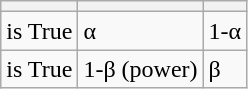<table class="wikitable">
<tr>
<th></th>
<th></th>
<th></th>
</tr>
<tr>
<td> is True</td>
<td>α</td>
<td>1-α</td>
</tr>
<tr>
<td> is True</td>
<td>1-β (power)</td>
<td>β</td>
</tr>
</table>
